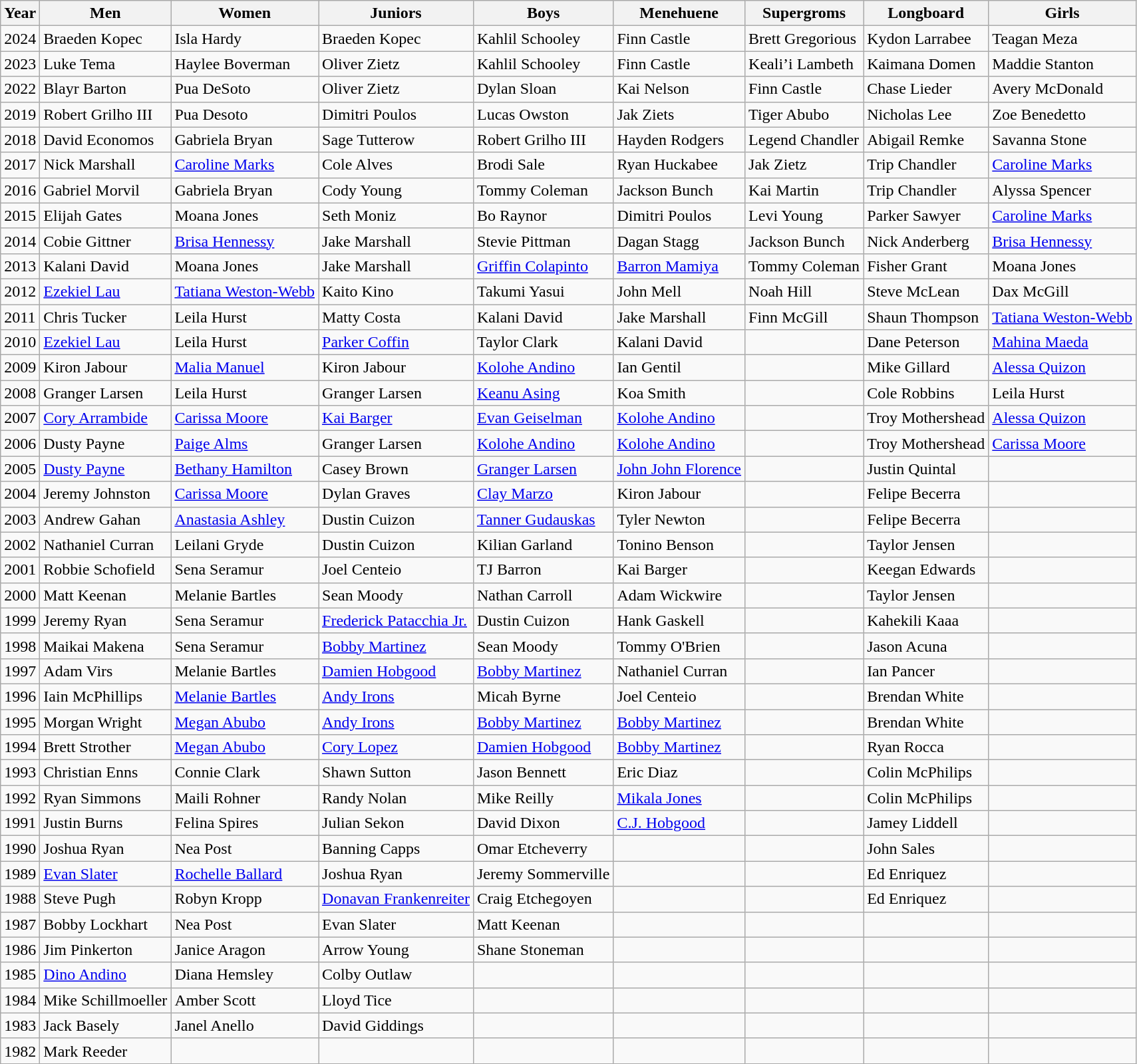<table class="wikitable">
<tr>
<th><strong>Year</strong></th>
<th><strong>Men</strong></th>
<th><strong>Women</strong></th>
<th><strong>Juniors</strong></th>
<th><strong>Boys</strong></th>
<th><strong>Menehuene</strong></th>
<th><strong>Supergroms</strong></th>
<th><strong>Longboard</strong></th>
<th><strong>Girls</strong></th>
</tr>
<tr>
<td>2024</td>
<td>Braeden Kopec</td>
<td>Isla Hardy</td>
<td>Braeden Kopec</td>
<td>Kahlil Schooley</td>
<td>Finn Castle</td>
<td>Brett Gregorious</td>
<td>Kydon Larrabee</td>
<td>Teagan Meza</td>
</tr>
<tr>
<td>2023</td>
<td>Luke Tema</td>
<td>Haylee Boverman</td>
<td>Oliver Zietz</td>
<td>Kahlil Schooley</td>
<td>Finn Castle</td>
<td>Keali’i Lambeth</td>
<td>Kaimana Domen</td>
<td>Maddie Stanton</td>
</tr>
<tr>
<td>2022</td>
<td>Blayr Barton</td>
<td>Pua DeSoto</td>
<td>Oliver Zietz</td>
<td>Dylan Sloan</td>
<td>Kai Nelson</td>
<td>Finn Castle</td>
<td>Chase Lieder</td>
<td>Avery McDonald</td>
</tr>
<tr>
<td>2019</td>
<td>Robert Grilho III</td>
<td>Pua Desoto</td>
<td>Dimitri Poulos</td>
<td>Lucas Owston</td>
<td>Jak Ziets</td>
<td>Tiger Abubo</td>
<td>Nicholas Lee</td>
<td>Zoe Benedetto</td>
</tr>
<tr>
<td>2018</td>
<td>David Economos</td>
<td>Gabriela Bryan</td>
<td>Sage Tutterow</td>
<td>Robert Grilho III</td>
<td>Hayden Rodgers</td>
<td>Legend Chandler</td>
<td>Abigail Remke</td>
<td>Savanna Stone</td>
</tr>
<tr>
<td>2017</td>
<td>Nick Marshall</td>
<td><a href='#'>Caroline Marks</a></td>
<td>Cole Alves</td>
<td>Brodi Sale</td>
<td>Ryan Huckabee</td>
<td>Jak Zietz</td>
<td>Trip Chandler</td>
<td><a href='#'>Caroline Marks</a></td>
</tr>
<tr>
<td>2016</td>
<td>Gabriel Morvil</td>
<td>Gabriela Bryan</td>
<td>Cody Young</td>
<td>Tommy Coleman</td>
<td>Jackson Bunch</td>
<td>Kai Martin</td>
<td>Trip Chandler</td>
<td>Alyssa Spencer</td>
</tr>
<tr>
<td>2015</td>
<td>Elijah Gates</td>
<td>Moana Jones</td>
<td>Seth Moniz</td>
<td>Bo Raynor</td>
<td>Dimitri Poulos</td>
<td>Levi Young</td>
<td>Parker Sawyer</td>
<td><a href='#'>Caroline Marks</a></td>
</tr>
<tr>
<td>2014</td>
<td>Cobie Gittner</td>
<td><a href='#'>Brisa Hennessy</a></td>
<td>Jake Marshall</td>
<td>Stevie Pittman</td>
<td>Dagan Stagg</td>
<td>Jackson Bunch</td>
<td>Nick Anderberg</td>
<td><a href='#'>Brisa Hennessy</a></td>
</tr>
<tr>
<td>2013</td>
<td>Kalani David</td>
<td>Moana Jones</td>
<td>Jake Marshall</td>
<td><a href='#'>Griffin Colapinto</a></td>
<td><a href='#'>Barron Mamiya</a></td>
<td>Tommy Coleman</td>
<td>Fisher Grant</td>
<td>Moana Jones</td>
</tr>
<tr>
<td>2012</td>
<td><a href='#'>Ezekiel Lau</a></td>
<td><a href='#'>Tatiana Weston-Webb</a></td>
<td>Kaito Kino</td>
<td>Takumi Yasui</td>
<td>John Mell</td>
<td>Noah Hill</td>
<td>Steve McLean</td>
<td>Dax McGill</td>
</tr>
<tr>
<td>2011</td>
<td>Chris Tucker</td>
<td>Leila Hurst</td>
<td>Matty Costa</td>
<td>Kalani David</td>
<td>Jake Marshall</td>
<td>Finn McGill</td>
<td>Shaun Thompson</td>
<td><a href='#'>Tatiana Weston-Webb</a></td>
</tr>
<tr>
<td>2010</td>
<td><a href='#'>Ezekiel Lau</a></td>
<td>Leila Hurst</td>
<td><a href='#'>Parker Coffin</a></td>
<td>Taylor Clark</td>
<td>Kalani David</td>
<td></td>
<td>Dane Peterson</td>
<td><a href='#'>Mahina Maeda</a></td>
</tr>
<tr>
<td>2009</td>
<td>Kiron Jabour</td>
<td><a href='#'>Malia Manuel</a></td>
<td>Kiron Jabour</td>
<td><a href='#'>Kolohe Andino</a></td>
<td>Ian Gentil</td>
<td></td>
<td>Mike Gillard</td>
<td><a href='#'>Alessa Quizon</a></td>
</tr>
<tr>
<td>2008</td>
<td>Granger Larsen</td>
<td>Leila Hurst</td>
<td>Granger Larsen</td>
<td><a href='#'>Keanu Asing</a></td>
<td>Koa Smith</td>
<td></td>
<td>Cole Robbins</td>
<td>Leila Hurst</td>
</tr>
<tr>
<td>2007</td>
<td><a href='#'>Cory Arrambide</a></td>
<td><a href='#'>Carissa Moore</a></td>
<td><a href='#'>Kai Barger</a></td>
<td><a href='#'>Evan Geiselman</a></td>
<td><a href='#'>Kolohe Andino</a></td>
<td></td>
<td>Troy Mothershead</td>
<td><a href='#'>Alessa Quizon</a></td>
</tr>
<tr>
<td>2006</td>
<td>Dusty Payne</td>
<td><a href='#'>Paige Alms</a></td>
<td>Granger Larsen</td>
<td><a href='#'>Kolohe Andino</a></td>
<td><a href='#'>Kolohe Andino</a></td>
<td></td>
<td>Troy Mothershead</td>
<td><a href='#'>Carissa Moore</a></td>
</tr>
<tr>
<td>2005</td>
<td><a href='#'>Dusty Payne</a></td>
<td><a href='#'>Bethany Hamilton</a></td>
<td>Casey Brown</td>
<td><a href='#'>Granger Larsen</a></td>
<td><a href='#'>John John Florence</a></td>
<td></td>
<td>Justin Quintal</td>
<td></td>
</tr>
<tr>
<td>2004</td>
<td>Jeremy Johnston</td>
<td><a href='#'>Carissa Moore</a></td>
<td>Dylan Graves</td>
<td><a href='#'>Clay Marzo</a></td>
<td>Kiron Jabour</td>
<td></td>
<td>Felipe Becerra</td>
<td></td>
</tr>
<tr>
<td>2003</td>
<td>Andrew Gahan</td>
<td><a href='#'>Anastasia Ashley</a></td>
<td>Dustin Cuizon</td>
<td><a href='#'>Tanner Gudauskas</a></td>
<td>Tyler Newton</td>
<td></td>
<td>Felipe Becerra</td>
<td></td>
</tr>
<tr>
<td>2002</td>
<td>Nathaniel Curran</td>
<td>Leilani Gryde</td>
<td>Dustin Cuizon</td>
<td>Kilian Garland</td>
<td>Tonino Benson</td>
<td></td>
<td>Taylor Jensen</td>
<td></td>
</tr>
<tr>
<td>2001</td>
<td>Robbie Schofield</td>
<td>Sena Seramur</td>
<td>Joel Centeio</td>
<td>TJ Barron</td>
<td>Kai Barger</td>
<td></td>
<td>Keegan Edwards</td>
<td></td>
</tr>
<tr>
<td>2000</td>
<td>Matt Keenan</td>
<td>Melanie Bartles</td>
<td>Sean Moody</td>
<td>Nathan Carroll</td>
<td>Adam Wickwire</td>
<td></td>
<td>Taylor Jensen</td>
<td></td>
</tr>
<tr>
<td>1999</td>
<td>Jeremy Ryan</td>
<td>Sena Seramur</td>
<td><a href='#'>Frederick Patacchia Jr.</a></td>
<td>Dustin Cuizon</td>
<td>Hank Gaskell</td>
<td></td>
<td>Kahekili Kaaa</td>
<td></td>
</tr>
<tr>
<td>1998</td>
<td>Maikai Makena</td>
<td>Sena Seramur</td>
<td><a href='#'>Bobby Martinez</a></td>
<td>Sean Moody</td>
<td>Tommy O'Brien</td>
<td></td>
<td>Jason Acuna</td>
<td></td>
</tr>
<tr>
<td>1997</td>
<td>Adam Virs</td>
<td>Melanie Bartles</td>
<td><a href='#'>Damien Hobgood</a></td>
<td><a href='#'>Bobby Martinez</a></td>
<td>Nathaniel Curran</td>
<td></td>
<td>Ian Pancer</td>
<td></td>
</tr>
<tr>
<td>1996</td>
<td>Iain McPhillips</td>
<td><a href='#'>Melanie Bartles</a></td>
<td><a href='#'>Andy Irons</a></td>
<td>Micah Byrne</td>
<td>Joel Centeio</td>
<td></td>
<td>Brendan White</td>
<td></td>
</tr>
<tr>
<td>1995</td>
<td>Morgan Wright</td>
<td><a href='#'>Megan Abubo</a></td>
<td><a href='#'>Andy Irons</a></td>
<td><a href='#'>Bobby Martinez</a></td>
<td><a href='#'>Bobby Martinez</a></td>
<td></td>
<td>Brendan White</td>
<td></td>
</tr>
<tr>
<td>1994</td>
<td>Brett Strother</td>
<td><a href='#'>Megan Abubo</a></td>
<td><a href='#'>Cory Lopez</a></td>
<td><a href='#'>Damien Hobgood</a></td>
<td><a href='#'>Bobby Martinez</a></td>
<td></td>
<td>Ryan Rocca</td>
<td></td>
</tr>
<tr>
<td>1993</td>
<td>Christian Enns</td>
<td>Connie Clark</td>
<td>Shawn Sutton</td>
<td>Jason Bennett</td>
<td>Eric Diaz</td>
<td></td>
<td>Colin McPhilips</td>
<td></td>
</tr>
<tr>
<td>1992</td>
<td>Ryan Simmons</td>
<td>Maili Rohner</td>
<td>Randy Nolan</td>
<td>Mike Reilly</td>
<td><a href='#'>Mikala Jones</a></td>
<td></td>
<td>Colin McPhilips</td>
<td></td>
</tr>
<tr>
<td>1991</td>
<td>Justin Burns</td>
<td>Felina Spires</td>
<td>Julian Sekon</td>
<td>David Dixon</td>
<td><a href='#'>C.J. Hobgood</a></td>
<td></td>
<td>Jamey Liddell</td>
<td></td>
</tr>
<tr>
<td>1990</td>
<td>Joshua Ryan</td>
<td>Nea Post</td>
<td>Banning Capps</td>
<td>Omar Etcheverry</td>
<td></td>
<td></td>
<td>John Sales</td>
<td></td>
</tr>
<tr>
<td>1989</td>
<td><a href='#'>Evan Slater</a></td>
<td><a href='#'>Rochelle Ballard</a></td>
<td>Joshua Ryan</td>
<td>Jeremy Sommerville</td>
<td></td>
<td></td>
<td>Ed Enriquez</td>
<td></td>
</tr>
<tr>
<td>1988</td>
<td>Steve Pugh</td>
<td>Robyn Kropp</td>
<td><a href='#'>Donavan Frankenreiter</a></td>
<td>Craig Etchegoyen</td>
<td></td>
<td></td>
<td>Ed Enriquez</td>
<td></td>
</tr>
<tr>
<td>1987</td>
<td>Bobby Lockhart</td>
<td>Nea Post</td>
<td>Evan Slater</td>
<td>Matt Keenan</td>
<td></td>
<td></td>
<td></td>
<td></td>
</tr>
<tr>
<td>1986</td>
<td>Jim Pinkerton</td>
<td>Janice Aragon</td>
<td>Arrow Young</td>
<td>Shane Stoneman</td>
<td></td>
<td></td>
<td></td>
<td></td>
</tr>
<tr>
<td>1985</td>
<td><a href='#'>Dino Andino</a></td>
<td>Diana Hemsley</td>
<td>Colby Outlaw</td>
<td></td>
<td></td>
<td></td>
<td></td>
<td></td>
</tr>
<tr>
<td>1984</td>
<td>Mike Schillmoeller</td>
<td>Amber Scott</td>
<td>Lloyd Tice</td>
<td></td>
<td></td>
<td></td>
<td></td>
<td></td>
</tr>
<tr>
<td>1983</td>
<td>Jack Basely</td>
<td>Janel Anello</td>
<td>David Giddings</td>
<td></td>
<td></td>
<td></td>
<td></td>
<td></td>
</tr>
<tr>
<td>1982</td>
<td>Mark Reeder</td>
<td></td>
<td></td>
<td></td>
<td></td>
<td></td>
<td></td>
<td></td>
</tr>
</table>
